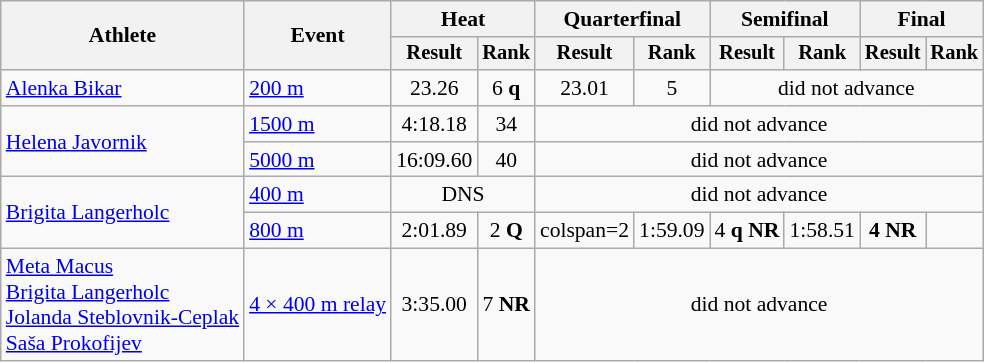<table class="wikitable" style="font-size:90%">
<tr>
<th rowspan="2">Athlete</th>
<th rowspan="2">Event</th>
<th colspan="2">Heat</th>
<th colspan="2">Quarterfinal</th>
<th colspan="2">Semifinal</th>
<th colspan="2">Final</th>
</tr>
<tr style="font-size:95%">
<th>Result</th>
<th>Rank</th>
<th>Result</th>
<th>Rank</th>
<th>Result</th>
<th>Rank</th>
<th>Result</th>
<th>Rank</th>
</tr>
<tr align=center>
<td align=left><a href='#'>Alenka Bikar</a></td>
<td align=left><a href='#'>200 m</a></td>
<td>23.26</td>
<td>6 <strong>q</strong></td>
<td>23.01</td>
<td>5</td>
<td colspan=4>did not advance</td>
</tr>
<tr align=center>
<td align=left rowspan=2><a href='#'>Helena Javornik</a></td>
<td align=left><a href='#'>1500 m</a></td>
<td>4:18.18</td>
<td>34</td>
<td colspan=6>did not advance</td>
</tr>
<tr align=center>
<td align=left><a href='#'>5000 m</a></td>
<td>16:09.60</td>
<td>40</td>
<td colspan=6>did not advance</td>
</tr>
<tr align=center>
<td align=left rowspan=2><a href='#'>Brigita Langerholc</a></td>
<td align=left><a href='#'>400 m</a></td>
<td colspan=2>DNS</td>
<td colspan=6>did not advance</td>
</tr>
<tr align=center>
<td align=left><a href='#'>800 m</a></td>
<td>2:01.89</td>
<td>2 <strong>Q</strong></td>
<td>colspan=2 </td>
<td>1:59.09</td>
<td>4 <strong>q</strong> <strong>NR</strong></td>
<td>1:58.51</td>
<td><strong>4</strong> <strong>NR</strong></td>
</tr>
<tr align=center>
<td align=left><a href='#'>Meta Macus</a><br><a href='#'>Brigita Langerholc</a><br><a href='#'>Jolanda Steblovnik-Ceplak</a><br><a href='#'>Saša Prokofijev</a></td>
<td align=left><a href='#'>4 × 400 m relay</a></td>
<td>3:35.00</td>
<td>7 <strong>NR</strong></td>
<td colspan=6>did not advance</td>
</tr>
</table>
